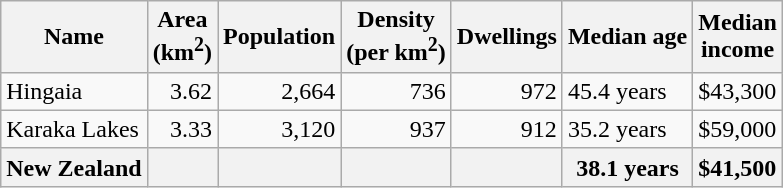<table class="wikitable">
<tr>
<th>Name</th>
<th>Area<br>(km<sup>2</sup>)</th>
<th>Population</th>
<th>Density<br>(per km<sup>2</sup>)</th>
<th>Dwellings</th>
<th>Median age</th>
<th>Median<br>income</th>
</tr>
<tr>
<td>Hingaia</td>
<td style="text-align:right;">3.62</td>
<td style="text-align:right;">2,664</td>
<td style="text-align:right;">736</td>
<td style="text-align:right;">972</td>
<td>45.4 years</td>
<td>$43,300</td>
</tr>
<tr>
<td>Karaka Lakes</td>
<td style="text-align:right;">3.33</td>
<td style="text-align:right;">3,120</td>
<td style="text-align:right;">937</td>
<td style="text-align:right;">912</td>
<td>35.2 years</td>
<td>$59,000</td>
</tr>
<tr>
<th>New Zealand</th>
<th></th>
<th></th>
<th></th>
<th></th>
<th>38.1 years</th>
<th style="text-align:left;">$41,500</th>
</tr>
</table>
